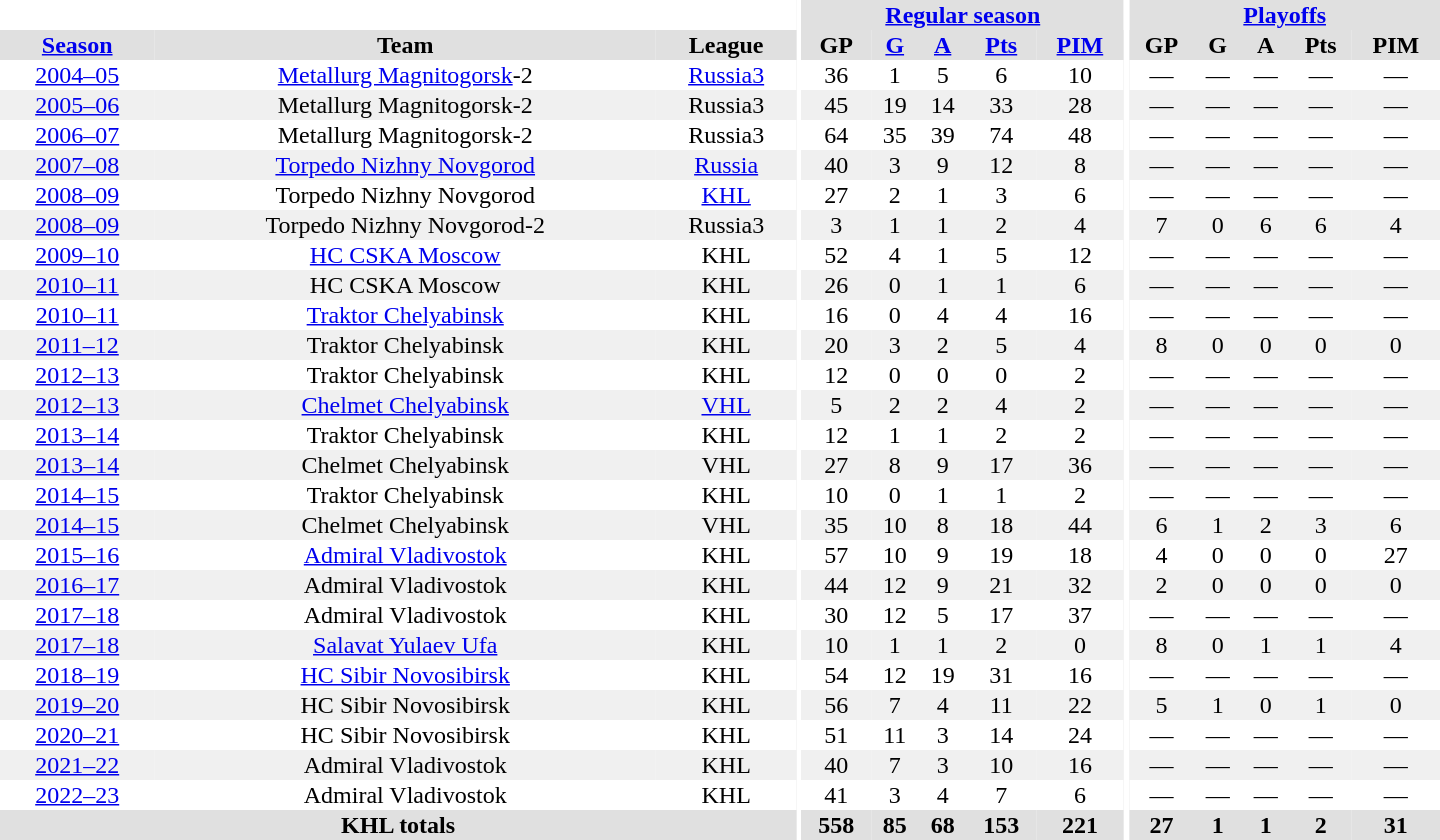<table border="0" cellpadding="1" cellspacing="0" style="text-align:center; width:60em">
<tr bgcolor="#e0e0e0">
<th colspan="3" bgcolor="#ffffff"></th>
<th rowspan="99" bgcolor="#ffffff"></th>
<th colspan="5"><a href='#'>Regular season</a></th>
<th rowspan="99" bgcolor="#ffffff"></th>
<th colspan="5"><a href='#'>Playoffs</a></th>
</tr>
<tr bgcolor="#e0e0e0">
<th><a href='#'>Season</a></th>
<th>Team</th>
<th>League</th>
<th>GP</th>
<th><a href='#'>G</a></th>
<th><a href='#'>A</a></th>
<th><a href='#'>Pts</a></th>
<th><a href='#'>PIM</a></th>
<th>GP</th>
<th>G</th>
<th>A</th>
<th>Pts</th>
<th>PIM</th>
</tr>
<tr>
<td><a href='#'>2004–05</a></td>
<td><a href='#'>Metallurg Magnitogorsk</a>-2</td>
<td><a href='#'>Russia3</a></td>
<td>36</td>
<td>1</td>
<td>5</td>
<td>6</td>
<td>10</td>
<td>—</td>
<td>—</td>
<td>—</td>
<td>—</td>
<td>—</td>
</tr>
<tr bgcolor="#f0f0f0">
<td><a href='#'>2005–06</a></td>
<td>Metallurg Magnitogorsk-2</td>
<td>Russia3</td>
<td>45</td>
<td>19</td>
<td>14</td>
<td>33</td>
<td>28</td>
<td>—</td>
<td>—</td>
<td>—</td>
<td>—</td>
<td>—</td>
</tr>
<tr>
<td><a href='#'>2006–07</a></td>
<td>Metallurg Magnitogorsk-2</td>
<td>Russia3</td>
<td>64</td>
<td>35</td>
<td>39</td>
<td>74</td>
<td>48</td>
<td>—</td>
<td>—</td>
<td>—</td>
<td>—</td>
<td>—</td>
</tr>
<tr bgcolor="#f0f0f0">
<td><a href='#'>2007–08</a></td>
<td><a href='#'>Torpedo Nizhny Novgorod</a></td>
<td><a href='#'>Russia</a></td>
<td>40</td>
<td>3</td>
<td>9</td>
<td>12</td>
<td>8</td>
<td>—</td>
<td>—</td>
<td>—</td>
<td>—</td>
<td>—</td>
</tr>
<tr>
<td><a href='#'>2008–09</a></td>
<td>Torpedo Nizhny Novgorod</td>
<td><a href='#'>KHL</a></td>
<td>27</td>
<td>2</td>
<td>1</td>
<td>3</td>
<td>6</td>
<td>—</td>
<td>—</td>
<td>—</td>
<td>—</td>
<td>—</td>
</tr>
<tr bgcolor="#f0f0f0">
<td><a href='#'>2008–09</a></td>
<td>Torpedo Nizhny Novgorod-2</td>
<td>Russia3</td>
<td>3</td>
<td>1</td>
<td>1</td>
<td>2</td>
<td>4</td>
<td>7</td>
<td>0</td>
<td>6</td>
<td>6</td>
<td>4</td>
</tr>
<tr>
<td><a href='#'>2009–10</a></td>
<td><a href='#'>HC CSKA Moscow</a></td>
<td>KHL</td>
<td>52</td>
<td>4</td>
<td>1</td>
<td>5</td>
<td>12</td>
<td>—</td>
<td>—</td>
<td>—</td>
<td>—</td>
<td>—</td>
</tr>
<tr bgcolor="#f0f0f0">
<td><a href='#'>2010–11</a></td>
<td>HC CSKA Moscow</td>
<td>KHL</td>
<td>26</td>
<td>0</td>
<td>1</td>
<td>1</td>
<td>6</td>
<td>—</td>
<td>—</td>
<td>—</td>
<td>—</td>
<td>—</td>
</tr>
<tr>
<td><a href='#'>2010–11</a></td>
<td><a href='#'>Traktor Chelyabinsk</a></td>
<td>KHL</td>
<td>16</td>
<td>0</td>
<td>4</td>
<td>4</td>
<td>16</td>
<td>—</td>
<td>—</td>
<td>—</td>
<td>—</td>
<td>—</td>
</tr>
<tr bgcolor="#f0f0f0">
<td><a href='#'>2011–12</a></td>
<td>Traktor Chelyabinsk</td>
<td>KHL</td>
<td>20</td>
<td>3</td>
<td>2</td>
<td>5</td>
<td>4</td>
<td>8</td>
<td>0</td>
<td>0</td>
<td>0</td>
<td>0</td>
</tr>
<tr>
<td><a href='#'>2012–13</a></td>
<td>Traktor Chelyabinsk</td>
<td>KHL</td>
<td>12</td>
<td>0</td>
<td>0</td>
<td>0</td>
<td>2</td>
<td>—</td>
<td>—</td>
<td>—</td>
<td>—</td>
<td>—</td>
</tr>
<tr bgcolor="#f0f0f0">
<td><a href='#'>2012–13</a></td>
<td><a href='#'>Chelmet Chelyabinsk</a></td>
<td><a href='#'>VHL</a></td>
<td>5</td>
<td>2</td>
<td>2</td>
<td>4</td>
<td>2</td>
<td>—</td>
<td>—</td>
<td>—</td>
<td>—</td>
<td>—</td>
</tr>
<tr>
<td><a href='#'>2013–14</a></td>
<td>Traktor Chelyabinsk</td>
<td>KHL</td>
<td>12</td>
<td>1</td>
<td>1</td>
<td>2</td>
<td>2</td>
<td>—</td>
<td>—</td>
<td>—</td>
<td>—</td>
<td>—</td>
</tr>
<tr bgcolor="#f0f0f0">
<td><a href='#'>2013–14</a></td>
<td>Chelmet Chelyabinsk</td>
<td>VHL</td>
<td>27</td>
<td>8</td>
<td>9</td>
<td>17</td>
<td>36</td>
<td>—</td>
<td>—</td>
<td>—</td>
<td>—</td>
<td>—</td>
</tr>
<tr>
<td><a href='#'>2014–15</a></td>
<td>Traktor Chelyabinsk</td>
<td>KHL</td>
<td>10</td>
<td>0</td>
<td>1</td>
<td>1</td>
<td>2</td>
<td>—</td>
<td>—</td>
<td>—</td>
<td>—</td>
<td>—</td>
</tr>
<tr bgcolor="#f0f0f0">
<td><a href='#'>2014–15</a></td>
<td>Chelmet Chelyabinsk</td>
<td>VHL</td>
<td>35</td>
<td>10</td>
<td>8</td>
<td>18</td>
<td>44</td>
<td>6</td>
<td>1</td>
<td>2</td>
<td>3</td>
<td>6</td>
</tr>
<tr>
<td><a href='#'>2015–16</a></td>
<td><a href='#'>Admiral Vladivostok</a></td>
<td>KHL</td>
<td>57</td>
<td>10</td>
<td>9</td>
<td>19</td>
<td>18</td>
<td>4</td>
<td>0</td>
<td>0</td>
<td>0</td>
<td>27</td>
</tr>
<tr bgcolor="#f0f0f0">
<td><a href='#'>2016–17</a></td>
<td>Admiral Vladivostok</td>
<td>KHL</td>
<td>44</td>
<td>12</td>
<td>9</td>
<td>21</td>
<td>32</td>
<td>2</td>
<td>0</td>
<td>0</td>
<td>0</td>
<td>0</td>
</tr>
<tr>
<td><a href='#'>2017–18</a></td>
<td>Admiral Vladivostok</td>
<td>KHL</td>
<td>30</td>
<td>12</td>
<td>5</td>
<td>17</td>
<td>37</td>
<td>—</td>
<td>—</td>
<td>—</td>
<td>—</td>
<td>—</td>
</tr>
<tr bgcolor="#f0f0f0">
<td><a href='#'>2017–18</a></td>
<td><a href='#'>Salavat Yulaev Ufa</a></td>
<td>KHL</td>
<td>10</td>
<td>1</td>
<td>1</td>
<td>2</td>
<td>0</td>
<td>8</td>
<td>0</td>
<td>1</td>
<td>1</td>
<td>4</td>
</tr>
<tr>
<td><a href='#'>2018–19</a></td>
<td><a href='#'>HC Sibir Novosibirsk</a></td>
<td>KHL</td>
<td>54</td>
<td>12</td>
<td>19</td>
<td>31</td>
<td>16</td>
<td>—</td>
<td>—</td>
<td>—</td>
<td>—</td>
<td>—</td>
</tr>
<tr bgcolor="#f0f0f0">
<td><a href='#'>2019–20</a></td>
<td>HC Sibir Novosibirsk</td>
<td>KHL</td>
<td>56</td>
<td>7</td>
<td>4</td>
<td>11</td>
<td>22</td>
<td>5</td>
<td>1</td>
<td>0</td>
<td>1</td>
<td>0</td>
</tr>
<tr>
<td><a href='#'>2020–21</a></td>
<td>HC Sibir Novosibirsk</td>
<td>KHL</td>
<td>51</td>
<td>11</td>
<td>3</td>
<td>14</td>
<td>24</td>
<td>—</td>
<td>—</td>
<td>—</td>
<td>—</td>
<td>—</td>
</tr>
<tr bgcolor="#f0f0f0">
<td><a href='#'>2021–22</a></td>
<td>Admiral Vladivostok</td>
<td>KHL</td>
<td>40</td>
<td>7</td>
<td>3</td>
<td>10</td>
<td>16</td>
<td>—</td>
<td>—</td>
<td>—</td>
<td>—</td>
<td>—</td>
</tr>
<tr>
<td><a href='#'>2022–23</a></td>
<td>Admiral Vladivostok</td>
<td>KHL</td>
<td>41</td>
<td>3</td>
<td>4</td>
<td>7</td>
<td>6</td>
<td>—</td>
<td>—</td>
<td>—</td>
<td>—</td>
<td>—</td>
</tr>
<tr>
</tr>
<tr ALIGN="center" bgcolor="#e0e0e0">
<th colspan="3">KHL totals</th>
<th ALIGN="center">558</th>
<th ALIGN="center">85</th>
<th ALIGN="center">68</th>
<th ALIGN="center">153</th>
<th ALIGN="center">221</th>
<th ALIGN="center">27</th>
<th ALIGN="center">1</th>
<th ALIGN="center">1</th>
<th ALIGN="center">2</th>
<th ALIGN="center">31</th>
</tr>
</table>
